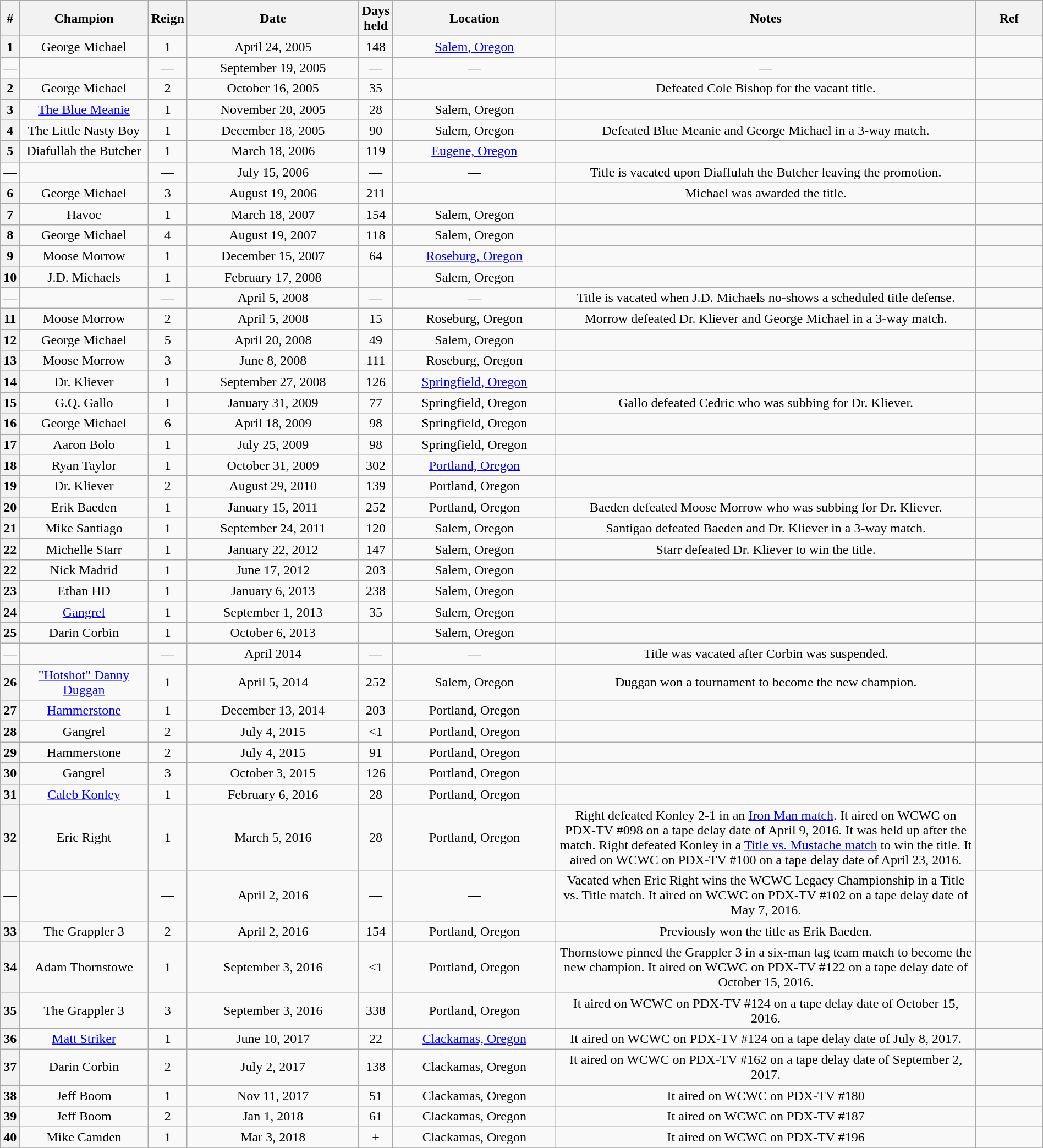<table class="wikitable sortable"  style="text-align:center; width:100%;">
<tr>
<th style="width:0;" data-sort- type="number">#</th>
<th width=13%>Champion</th>
<th style="width:0;" data-sort- type="number">Reign</th>
<th width=18%>Date</th>
<th style="width:0;" data-sort- type="number">Days held</th>
<th width=17%>Location</th>
<th style="width:45%;" class="unsortable">Notes</th>
<th width=17%>Ref</th>
</tr>
<tr>
<th>1</th>
<td>George Michael</td>
<td>1</td>
<td>April 24, 2005</td>
<td>148</td>
<td><a href='#'>Salem, Oregon</a></td>
<td></td>
<td></td>
</tr>
<tr>
<td>—</td>
<td></td>
<td>—</td>
<td>September 19, 2005</td>
<td>—</td>
<td>—</td>
<td>—</td>
<td></td>
</tr>
<tr>
<th>2</th>
<td>George Michael</td>
<td>2</td>
<td>October 16, 2005</td>
<td>35</td>
<td></td>
<td>Defeated Cole Bishop for the vacant title.</td>
<td></td>
</tr>
<tr>
<th>3</th>
<td><a href='#'>The Blue Meanie</a></td>
<td>1</td>
<td>November 20, 2005</td>
<td>28</td>
<td>Salem, Oregon</td>
<td></td>
<td></td>
</tr>
<tr>
<th>4</th>
<td>The Little Nasty Boy</td>
<td>1</td>
<td>December 18, 2005</td>
<td>90</td>
<td>Salem, Oregon</td>
<td>Defeated Blue Meanie and George Michael in a 3-way match.</td>
<td></td>
</tr>
<tr>
<th>5</th>
<td>Diafullah the Butcher</td>
<td>1</td>
<td>March 18, 2006</td>
<td>119</td>
<td><a href='#'>Eugene, Oregon</a></td>
<td></td>
<td></td>
</tr>
<tr>
<td>—</td>
<td></td>
<td>—</td>
<td>July 15, 2006</td>
<td>—</td>
<td>—</td>
<td>Title is vacated upon Diaffulah the Butcher leaving the promotion.</td>
<td></td>
</tr>
<tr>
<th>6</th>
<td>George Michael</td>
<td>3</td>
<td>August 19, 2006</td>
<td>211</td>
<td></td>
<td>Michael was awarded the title.</td>
<td></td>
</tr>
<tr>
<th>7</th>
<td>Havoc</td>
<td>1</td>
<td>March 18, 2007</td>
<td>154</td>
<td>Salem, Oregon</td>
<td></td>
<td></td>
</tr>
<tr>
<th>8</th>
<td>George Michael</td>
<td>4</td>
<td>August 19, 2007</td>
<td>118</td>
<td>Salem, Oregon</td>
<td></td>
<td></td>
</tr>
<tr>
<th>9</th>
<td>Moose Morrow</td>
<td>1</td>
<td>December 15, 2007</td>
<td>64</td>
<td><a href='#'>Roseburg, Oregon</a></td>
<td></td>
<td></td>
</tr>
<tr>
<th>10</th>
<td>J.D. Michaels</td>
<td>1</td>
<td>February 17, 2008</td>
<td></td>
<td>Salem, Oregon</td>
<td></td>
<td></td>
</tr>
<tr>
<td>—</td>
<td></td>
<td>—</td>
<td>April 5, 2008</td>
<td>—</td>
<td>—</td>
<td>Title is vacated when J.D. Michaels no-shows a scheduled title defense.</td>
<td></td>
</tr>
<tr>
<th>11</th>
<td>Moose Morrow</td>
<td>2</td>
<td>April 5, 2008</td>
<td>15</td>
<td>Roseburg, Oregon</td>
<td>Morrow defeated Dr. Kliever and George Michael in a 3-way match.</td>
<td></td>
</tr>
<tr>
<th>12</th>
<td>George Michael</td>
<td>5</td>
<td>April 20, 2008</td>
<td>49</td>
<td>Salem, Oregon</td>
<td></td>
<td></td>
</tr>
<tr>
<th>13</th>
<td>Moose Morrow</td>
<td>3</td>
<td>June 8, 2008</td>
<td>111</td>
<td>Roseburg, Oregon</td>
<td></td>
<td></td>
</tr>
<tr>
<th>14</th>
<td>Dr. Kliever</td>
<td>1</td>
<td>September 27, 2008</td>
<td>126</td>
<td><a href='#'>Springfield, Oregon</a></td>
<td></td>
<td></td>
</tr>
<tr>
<th>15</th>
<td>G.Q. Gallo</td>
<td>1</td>
<td>January 31, 2009</td>
<td>77</td>
<td>Springfield, Oregon</td>
<td>Gallo defeated Cedric who was subbing for Dr. Kliever.</td>
<td></td>
</tr>
<tr>
<th>16</th>
<td>George Michael</td>
<td>6</td>
<td>April 18, 2009</td>
<td>98</td>
<td>Springfield, Oregon</td>
<td></td>
<td></td>
</tr>
<tr>
<th>17</th>
<td>Aaron Bolo</td>
<td>1</td>
<td>July 25, 2009</td>
<td>98</td>
<td>Springfield, Oregon</td>
<td></td>
<td></td>
</tr>
<tr>
<th>18</th>
<td>Ryan Taylor</td>
<td>1</td>
<td>October 31, 2009</td>
<td>302</td>
<td><a href='#'>Portland, Oregon</a></td>
<td></td>
<td></td>
</tr>
<tr>
<th>19</th>
<td>Dr. Kliever</td>
<td>2</td>
<td>August 29, 2010</td>
<td>139</td>
<td>Portland, Oregon</td>
<td></td>
<td></td>
</tr>
<tr>
<th>20</th>
<td>Erik Baeden</td>
<td>1</td>
<td>January 15, 2011</td>
<td>252</td>
<td>Portland, Oregon</td>
<td>Baeden defeated Moose Morrow who was subbing for Dr. Kliever.</td>
<td></td>
</tr>
<tr>
<th>21</th>
<td>Mike Santiago</td>
<td>1</td>
<td>September 24, 2011</td>
<td>120</td>
<td>Salem, Oregon</td>
<td>Santigao defeated Baeden and Dr. Kliever in a 3-way match.</td>
<td></td>
</tr>
<tr>
<th>22</th>
<td>Michelle Starr</td>
<td>1</td>
<td>January 22, 2012</td>
<td>147</td>
<td>Salem, Oregon</td>
<td>Starr defeated Dr. Kliever to win the title.</td>
<td></td>
</tr>
<tr>
<th>22</th>
<td>Nick Madrid</td>
<td>1</td>
<td>June 17, 2012</td>
<td>203</td>
<td>Salem, Oregon</td>
<td></td>
<td></td>
</tr>
<tr>
<th>23</th>
<td>Ethan HD</td>
<td>1</td>
<td>January 6, 2013</td>
<td>238</td>
<td>Salem, Oregon</td>
<td></td>
<td></td>
</tr>
<tr>
<th>24</th>
<td><a href='#'>Gangrel</a></td>
<td>1</td>
<td>September 1, 2013</td>
<td>35</td>
<td>Salem, Oregon</td>
<td></td>
<td></td>
</tr>
<tr>
<th>25</th>
<td>Darin Corbin</td>
<td>1</td>
<td>October 6, 2013</td>
<td></td>
<td>Salem, Oregon</td>
<td></td>
<td></td>
</tr>
<tr>
<td>—</td>
<td></td>
<td>—</td>
<td>April 2014</td>
<td>—</td>
<td>—</td>
<td>Title was vacated after Corbin was suspended.</td>
<td></td>
</tr>
<tr>
<th>26</th>
<td><a href='#'>"Hotshot" Danny Duggan</a></td>
<td>1</td>
<td>April 5, 2014</td>
<td>252</td>
<td>Salem, Oregon</td>
<td>Duggan won a tournament to become the new champion.</td>
<td></td>
</tr>
<tr>
<th>27</th>
<td><a href='#'>Hammerstone</a></td>
<td>1</td>
<td>December 13, 2014</td>
<td>203</td>
<td>Portland, Oregon</td>
<td></td>
<td></td>
</tr>
<tr>
<th>28</th>
<td>Gangrel</td>
<td>2</td>
<td>July 4, 2015</td>
<td><1</td>
<td>Portland, Oregon</td>
<td></td>
<td></td>
</tr>
<tr>
<th>29</th>
<td>Hammerstone</td>
<td>2</td>
<td>July 4, 2015</td>
<td>91</td>
<td>Portland, Oregon</td>
<td></td>
<td></td>
</tr>
<tr>
<th>30</th>
<td>Gangrel</td>
<td>3</td>
<td>October 3, 2015</td>
<td>126</td>
<td>Portland, Oregon</td>
<td></td>
<td></td>
</tr>
<tr>
<th>31</th>
<td><a href='#'>Caleb Konley</a></td>
<td>1</td>
<td>February 6, 2016</td>
<td>28</td>
<td>Portland, Oregon</td>
<td></td>
<td></td>
</tr>
<tr>
<th>32</th>
<td>Eric Right</td>
<td>1</td>
<td>March 5, 2016</td>
<td>28</td>
<td>Portland, Oregon</td>
<td>Right defeated Konley 2-1 in an <a href='#'>Iron Man match</a>.  It aired on WCWC on PDX-TV #098 on a tape delay date of April 9, 2016.  It was held up after the match.  Right defeated Konley in a <a href='#'>Title vs. Mustache match</a> to win the title.  It aired on WCWC on PDX-TV #100 on a tape delay date of April 23, 2016.</td>
<td></td>
</tr>
<tr>
<td>—</td>
<td></td>
<td>—</td>
<td>April 2, 2016</td>
<td>—</td>
<td>—</td>
<td>Vacated when Eric Right wins the WCWC Legacy Championship in a Title vs. Title match.  It aired on WCWC on PDX-TV #102 on a tape delay date of May 7, 2016.</td>
<td></td>
</tr>
<tr>
<th>33</th>
<td>The Grappler 3</td>
<td>2</td>
<td>April 2, 2016</td>
<td>154</td>
<td>Portland, Oregon</td>
<td>Previously won the title as Erik Baeden.</td>
<td></td>
</tr>
<tr>
<th>34</th>
<td>Adam Thornstowe</td>
<td>1</td>
<td>September 3, 2016</td>
<td><1</td>
<td>Portland, Oregon</td>
<td>Thornstowe pinned the Grappler 3 in a six-man tag team match to become the new champion. It aired on WCWC on PDX-TV #122 on a tape delay date of October 15, 2016.</td>
<td></td>
</tr>
<tr>
<th>35</th>
<td>The Grappler 3</td>
<td>3</td>
<td>September 3, 2016</td>
<td>338</td>
<td>Portland, Oregon</td>
<td>It aired on WCWC on PDX-TV #124 on a tape delay date of October 15, 2016.</td>
<td></td>
</tr>
<tr>
<th>36</th>
<td><a href='#'>Matt Striker</a></td>
<td>1</td>
<td>June 10, 2017</td>
<td>22</td>
<td><a href='#'>Clackamas, Oregon</a></td>
<td>It aired on WCWC on PDX-TV #124 on a tape delay date of July 8, 2017.</td>
<td></td>
</tr>
<tr>
<th>37</th>
<td>Darin Corbin</td>
<td>2</td>
<td>July 2, 2017</td>
<td>138</td>
<td>Clackamas, Oregon</td>
<td>It aired on WCWC on PDX-TV #162 on a tape delay date of September 2, 2017.</td>
<td></td>
</tr>
<tr>
<th>38</th>
<td>Jeff Boom</td>
<td>1</td>
<td>Nov 11, 2017</td>
<td>51</td>
<td>Clackamas, Oregon</td>
<td>It aired on WCWC on PDX-TV #180 </td>
<td></td>
</tr>
<tr>
<th>39</th>
<td>Jeff Boom</td>
<td>2</td>
<td>Jan 1, 2018</td>
<td>61</td>
<td>Clackamas, Oregon</td>
<td>It aired on WCWC on PDX-TV #187</td>
<td></td>
</tr>
<tr>
<th>40</th>
<td>Mike Camden</td>
<td>1</td>
<td>Mar 3, 2018</td>
<td>+</td>
<td>Clackamas, Oregon</td>
<td>It aired on WCWC on PDX-TV #196 </td>
<td></td>
</tr>
<tr>
</tr>
</table>
